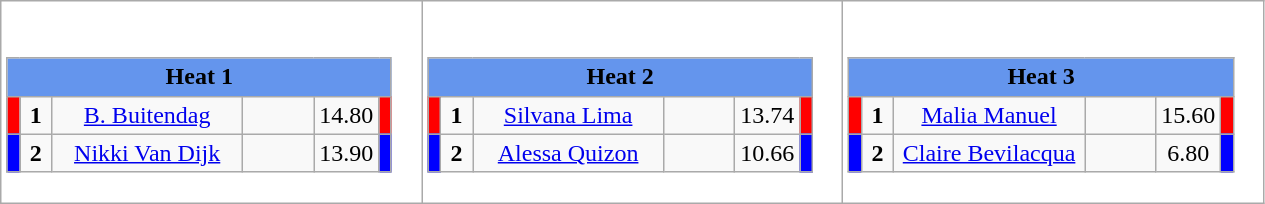<table class="wikitable" style="background:#fff;">
<tr>
<td><div><br><table class="wikitable">
<tr>
<td colspan="6"  style="text-align:center; background:#6495ed;"><strong>Heat 1</strong></td>
</tr>
<tr>
<td style="width:01px; background: #f00;"></td>
<td style="width:14px; text-align:center;"><strong>1</strong></td>
<td style="width:120px; text-align:center;"><a href='#'>B. Buitendag</a></td>
<td style="width:40px; text-align:center;"></td>
<td style="width:20px; text-align:center;">14.80</td>
<td style="width:01px; background: #f00;"></td>
</tr>
<tr>
<td style="width:01px; background: #00f;"></td>
<td style="width:14px; text-align:center;"><strong>2</strong></td>
<td style="width:120px; text-align:center;"><a href='#'>Nikki Van Dijk</a></td>
<td style="width:40px; text-align:center;"></td>
<td style="width:20px; text-align:center;">13.90</td>
<td style="width:01px; background: #00f;"></td>
</tr>
</table>
</div></td>
<td><div><br><table class="wikitable">
<tr>
<td colspan="6"  style="text-align:center; background:#6495ed;"><strong>Heat 2</strong></td>
</tr>
<tr>
<td style="width:01px; background: #f00;"></td>
<td style="width:14px; text-align:center;"><strong>1</strong></td>
<td style="width:120px; text-align:center;"><a href='#'>Silvana Lima</a></td>
<td style="width:40px; text-align:center;"></td>
<td style="width:20px; text-align:center;">13.74</td>
<td style="width:01px; background: #f00;"></td>
</tr>
<tr>
<td style="width:01px; background: #00f;"></td>
<td style="width:14px; text-align:center;"><strong>2</strong></td>
<td style="width:120px; text-align:center;"><a href='#'>Alessa Quizon</a></td>
<td style="width:40px; text-align:center;"></td>
<td style="width:20px; text-align:center;">10.66</td>
<td style="width:01px; background: #00f;"></td>
</tr>
</table>
</div></td>
<td><div><br><table class="wikitable">
<tr>
<td colspan="6"  style="text-align:center; background:#6495ed;"><strong>Heat 3</strong></td>
</tr>
<tr>
<td style="width:01px; background: #f00;"></td>
<td style="width:14px; text-align:center;"><strong>1</strong></td>
<td style="width:120px; text-align:center;"><a href='#'>Malia Manuel</a></td>
<td style="width:40px; text-align:center;"></td>
<td style="width:20px; text-align:center;">15.60</td>
<td style="width:01px; background: #f00;"></td>
</tr>
<tr>
<td style="width:01px; background: #00f;"></td>
<td style="width:14px; text-align:center;"><strong>2</strong></td>
<td style="width:120px; text-align:center;"><a href='#'>Claire Bevilacqua</a></td>
<td style="width:40px; text-align:center;"></td>
<td style="width:20px; text-align:center;">6.80</td>
<td style="width:01px; background: #00f;"></td>
</tr>
</table>
</div></td>
</tr>
</table>
